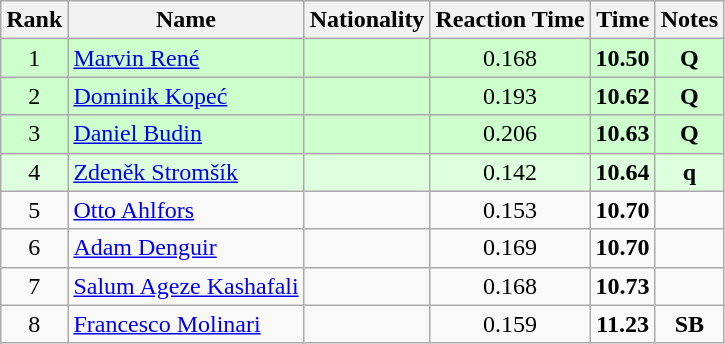<table class="wikitable sortable" style="text-align:center">
<tr>
<th>Rank</th>
<th>Name</th>
<th>Nationality</th>
<th>Reaction Time</th>
<th>Time</th>
<th>Notes</th>
</tr>
<tr bgcolor=ccffcc>
<td>1</td>
<td align=left><a href='#'>Marvin René</a></td>
<td align=left></td>
<td>0.168</td>
<td><strong>10.50</strong></td>
<td><strong>Q</strong></td>
</tr>
<tr bgcolor=ccffcc>
<td>2</td>
<td align=left><a href='#'>Dominik Kopeć</a></td>
<td align=left></td>
<td>0.193</td>
<td><strong>10.62</strong></td>
<td><strong>Q</strong></td>
</tr>
<tr bgcolor=ccffcc>
<td>3</td>
<td align=left><a href='#'>Daniel Budin</a></td>
<td align=left></td>
<td>0.206</td>
<td><strong>10.63</strong></td>
<td><strong>Q</strong></td>
</tr>
<tr bgcolor=ddffdd>
<td>4</td>
<td align=left><a href='#'>Zdeněk Stromšík</a></td>
<td align=left></td>
<td>0.142</td>
<td><strong>10.64</strong></td>
<td><strong>q</strong></td>
</tr>
<tr>
<td>5</td>
<td align=left><a href='#'>Otto Ahlfors</a></td>
<td align=left></td>
<td>0.153</td>
<td><strong>10.70</strong></td>
<td></td>
</tr>
<tr>
<td>6</td>
<td align=left><a href='#'>Adam Denguir</a></td>
<td align=left></td>
<td>0.169</td>
<td><strong>10.70</strong></td>
<td></td>
</tr>
<tr>
<td>7</td>
<td align=left><a href='#'>Salum Ageze Kashafali</a></td>
<td align=left></td>
<td>0.168</td>
<td><strong>10.73</strong></td>
<td></td>
</tr>
<tr>
<td>8</td>
<td align=left><a href='#'>Francesco Molinari</a></td>
<td align=left></td>
<td>0.159</td>
<td><strong>11.23</strong></td>
<td><strong>SB</strong></td>
</tr>
</table>
